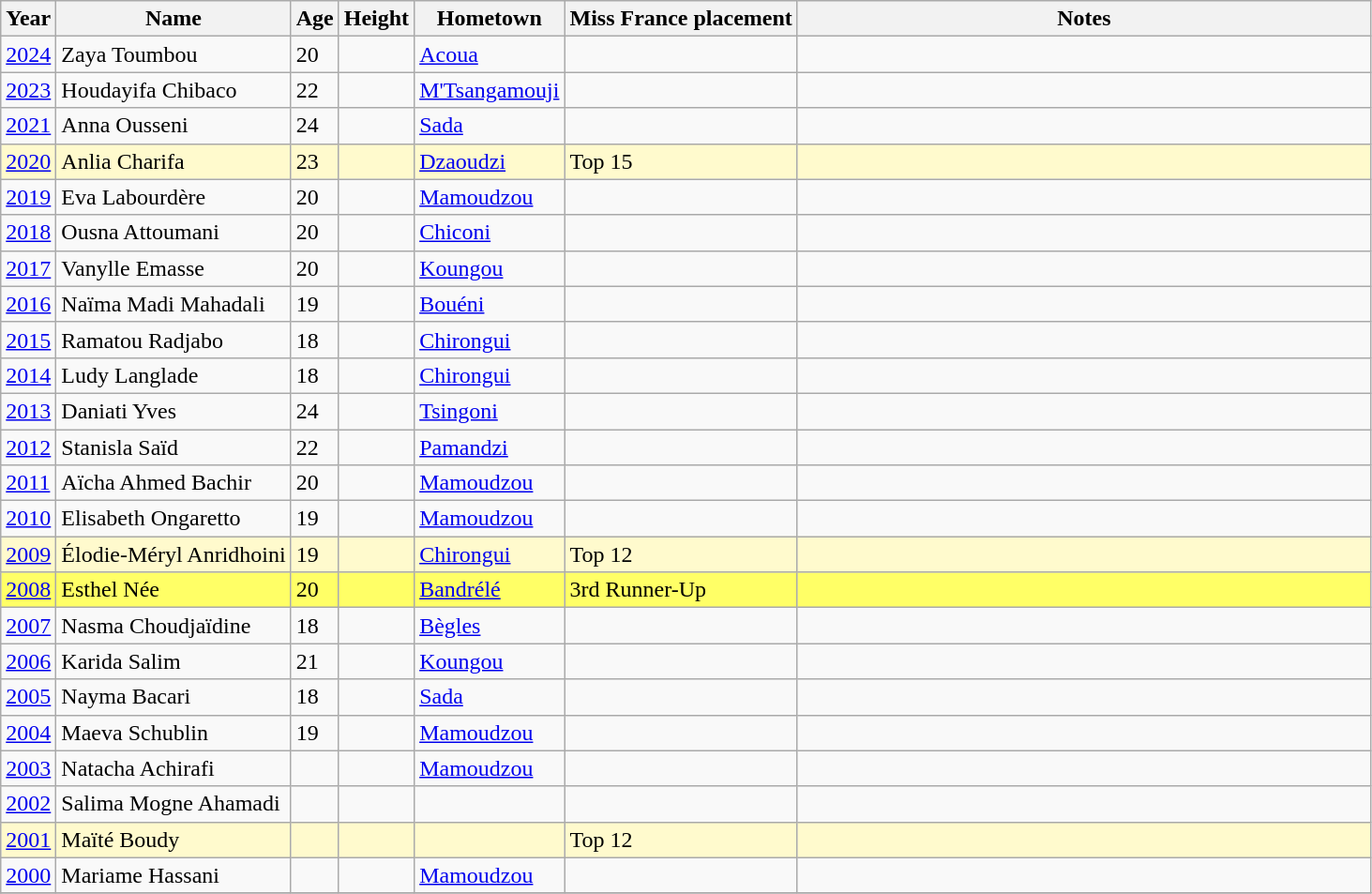<table class="wikitable sortable">
<tr>
<th>Year</th>
<th>Name</th>
<th>Age</th>
<th>Height</th>
<th>Hometown</th>
<th>Miss France placement</th>
<th width=400>Notes</th>
</tr>
<tr>
<td><a href='#'>2024</a></td>
<td>Zaya Toumbou</td>
<td>20</td>
<td></td>
<td><a href='#'>Acoua</a></td>
<td></td>
<td></td>
</tr>
<tr>
<td><a href='#'>2023</a></td>
<td>Houdayifa Chibaco</td>
<td>22</td>
<td></td>
<td><a href='#'>M'Tsangamouji</a></td>
<td></td>
<td></td>
</tr>
<tr>
<td><a href='#'>2021</a></td>
<td>Anna Ousseni</td>
<td>24</td>
<td></td>
<td><a href='#'>Sada</a></td>
<td></td>
<td></td>
</tr>
<tr bgcolor=#FFFACD>
<td><a href='#'>2020</a></td>
<td>Anlia Charifa</td>
<td>23</td>
<td></td>
<td><a href='#'>Dzaoudzi</a></td>
<td>Top 15</td>
<td></td>
</tr>
<tr>
<td><a href='#'>2019</a></td>
<td>Eva Labourdère</td>
<td>20</td>
<td></td>
<td><a href='#'>Mamoudzou</a></td>
<td></td>
<td></td>
</tr>
<tr>
<td><a href='#'>2018</a></td>
<td>Ousna Attoumani</td>
<td>20</td>
<td></td>
<td><a href='#'>Chiconi</a></td>
<td></td>
<td></td>
</tr>
<tr>
<td><a href='#'>2017</a></td>
<td>Vanylle Emasse</td>
<td>20</td>
<td></td>
<td><a href='#'>Koungou</a></td>
<td></td>
<td></td>
</tr>
<tr>
<td><a href='#'>2016</a></td>
<td>Naïma Madi Mahadali</td>
<td>19</td>
<td></td>
<td><a href='#'>Bouéni</a></td>
<td></td>
<td></td>
</tr>
<tr>
<td><a href='#'>2015</a></td>
<td>Ramatou Radjabo</td>
<td>18</td>
<td></td>
<td><a href='#'>Chirongui</a></td>
<td></td>
<td></td>
</tr>
<tr>
<td><a href='#'>2014</a></td>
<td>Ludy Langlade</td>
<td>18</td>
<td></td>
<td><a href='#'>Chirongui</a></td>
<td></td>
<td></td>
</tr>
<tr>
<td><a href='#'>2013</a></td>
<td>Daniati Yves</td>
<td>24</td>
<td></td>
<td><a href='#'>Tsingoni</a></td>
<td></td>
<td></td>
</tr>
<tr>
<td><a href='#'>2012</a></td>
<td>Stanisla Saïd</td>
<td>22</td>
<td></td>
<td><a href='#'>Pamandzi</a></td>
<td></td>
<td></td>
</tr>
<tr>
<td><a href='#'>2011</a></td>
<td>Aïcha Ahmed Bachir</td>
<td>20</td>
<td></td>
<td><a href='#'>Mamoudzou</a></td>
<td></td>
<td></td>
</tr>
<tr>
<td><a href='#'>2010</a></td>
<td>Elisabeth Ongaretto</td>
<td>19</td>
<td></td>
<td><a href='#'>Mamoudzou</a></td>
<td></td>
<td></td>
</tr>
<tr bgcolor=#FFFACD>
<td><a href='#'>2009</a></td>
<td>Élodie-Méryl Anridhoini</td>
<td>19</td>
<td></td>
<td><a href='#'>Chirongui</a></td>
<td>Top 12</td>
<td></td>
</tr>
<tr bgcolor=#FFFF66>
<td><a href='#'>2008</a></td>
<td>Esthel Née</td>
<td>20</td>
<td></td>
<td><a href='#'>Bandrélé</a></td>
<td>3rd Runner-Up</td>
<td></td>
</tr>
<tr>
<td><a href='#'>2007</a></td>
<td>Nasma Choudjaïdine</td>
<td>18</td>
<td></td>
<td><a href='#'>Bègles</a></td>
<td></td>
<td></td>
</tr>
<tr>
<td><a href='#'>2006</a></td>
<td>Karida Salim</td>
<td>21</td>
<td></td>
<td><a href='#'>Koungou</a></td>
<td></td>
<td></td>
</tr>
<tr>
<td><a href='#'>2005</a></td>
<td>Nayma Bacari</td>
<td>18</td>
<td></td>
<td><a href='#'>Sada</a></td>
<td></td>
<td></td>
</tr>
<tr>
<td><a href='#'>2004</a></td>
<td>Maeva Schublin</td>
<td>19</td>
<td></td>
<td><a href='#'>Mamoudzou</a></td>
<td></td>
<td></td>
</tr>
<tr>
<td><a href='#'>2003</a></td>
<td>Natacha Achirafi</td>
<td></td>
<td></td>
<td><a href='#'>Mamoudzou</a></td>
<td></td>
<td></td>
</tr>
<tr>
<td><a href='#'>2002</a></td>
<td>Salima Mogne Ahamadi</td>
<td></td>
<td></td>
<td></td>
<td></td>
<td></td>
</tr>
<tr bgcolor=#FFFACD>
<td><a href='#'>2001</a></td>
<td>Maïté Boudy</td>
<td></td>
<td></td>
<td></td>
<td>Top 12</td>
<td></td>
</tr>
<tr>
<td><a href='#'>2000</a></td>
<td>Mariame Hassani</td>
<td></td>
<td></td>
<td><a href='#'>Mamoudzou</a></td>
<td></td>
<td></td>
</tr>
<tr>
</tr>
</table>
